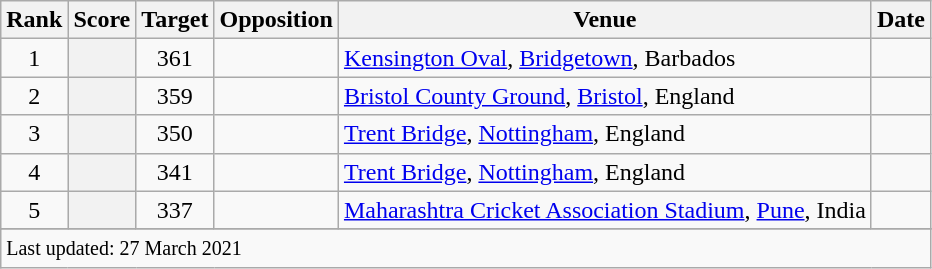<table class="wikitable plainrowheaders sortable">
<tr>
<th scope=col>Rank</th>
<th scope=col>Score</th>
<th scope=col>Target</th>
<th scope=col>Opposition</th>
<th scope=col>Venue</th>
<th scope=col>Date</th>
</tr>
<tr>
<td align=center>1</td>
<th scope=row style=text-align:center;></th>
<td align=center>361</td>
<td></td>
<td><a href='#'>Kensington Oval</a>, <a href='#'>Bridgetown</a>, Barbados</td>
<td></td>
</tr>
<tr>
<td align=center>2</td>
<th scope=row style=text-align:center;></th>
<td align=center>359</td>
<td></td>
<td><a href='#'>Bristol County Ground</a>, <a href='#'>Bristol</a>, England</td>
<td></td>
</tr>
<tr>
<td align=center>3</td>
<th scope=row style=text-align:center;></th>
<td align=center>350</td>
<td></td>
<td><a href='#'>Trent Bridge</a>, <a href='#'>Nottingham</a>, England</td>
<td></td>
</tr>
<tr>
<td align=center>4</td>
<th scope=row style=text-align:center;></th>
<td align=center>341</td>
<td></td>
<td><a href='#'>Trent Bridge</a>, <a href='#'>Nottingham</a>, England</td>
<td></td>
</tr>
<tr>
<td align=center>5</td>
<th scope=row style=text-align:center;></th>
<td align=center>337</td>
<td></td>
<td><a href='#'>Maharashtra Cricket Association Stadium</a>, <a href='#'>Pune</a>, India</td>
<td></td>
</tr>
<tr>
</tr>
<tr class=sortbottom>
<td colspan=6><small>Last updated: 27 March 2021</small></td>
</tr>
</table>
